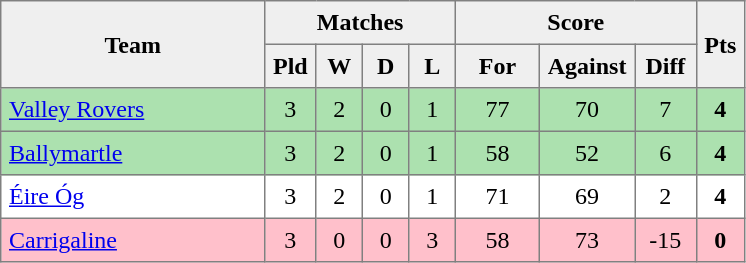<table style=border-collapse:collapse border=1 cellspacing=0 cellpadding=5>
<tr align=center bgcolor=#efefef>
<th rowspan=2 width=165>Team</th>
<th colspan=4>Matches</th>
<th colspan=3>Score</th>
<th rowspan=2width=20>Pts</th>
</tr>
<tr align=center bgcolor=#efefef>
<th width=20>Pld</th>
<th width=20>W</th>
<th width=20>D</th>
<th width=20>L</th>
<th width=45>For</th>
<th width=45>Against</th>
<th width=30>Diff</th>
</tr>
<tr align=center style="background:#ACE1AF;">
<td style="text-align:left;"><a href='#'>Valley Rovers</a></td>
<td>3</td>
<td>2</td>
<td>0</td>
<td>1</td>
<td>77</td>
<td>70</td>
<td>7</td>
<td><strong>4</strong></td>
</tr>
<tr align=center style="background:#ACE1AF;">
<td style="text-align:left;"><a href='#'>Ballymartle</a></td>
<td>3</td>
<td>2</td>
<td>0</td>
<td>1</td>
<td>58</td>
<td>52</td>
<td>6</td>
<td><strong>4</strong></td>
</tr>
<tr align="center">
<td style="text-align:left;"><a href='#'>Éire Óg</a></td>
<td>3</td>
<td>2</td>
<td>0</td>
<td>1</td>
<td>71</td>
<td>69</td>
<td>2</td>
<td><strong>4</strong></td>
</tr>
<tr align=center style="background:#FFC0CB;">
<td style="text-align:left;"><a href='#'>Carrigaline</a></td>
<td>3</td>
<td>0</td>
<td>0</td>
<td>3</td>
<td>58</td>
<td>73</td>
<td>-15</td>
<td><strong>0</strong></td>
</tr>
</table>
